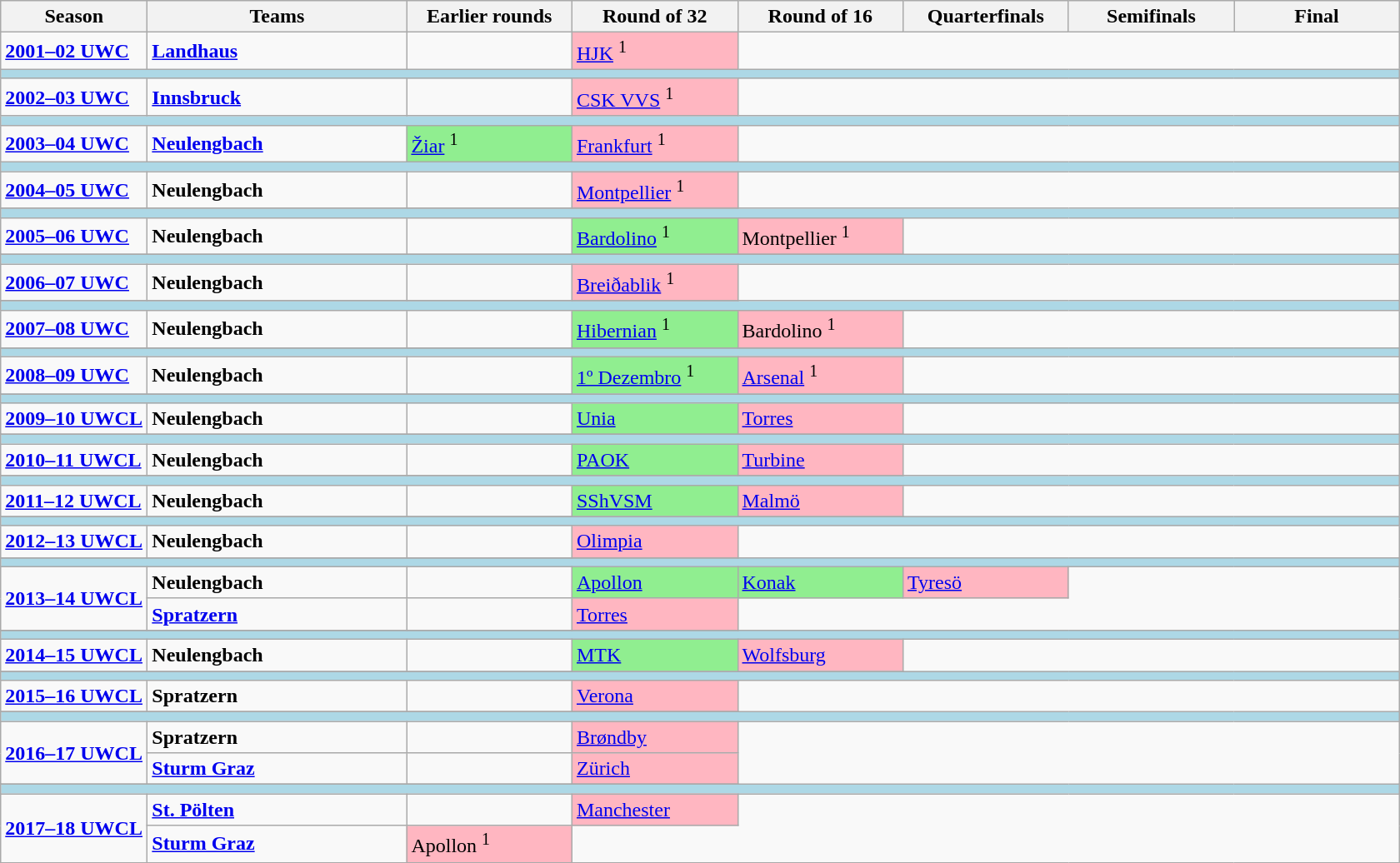<table class="wikitable">
<tr>
<th width=110px>Season</th>
<th width=200px>Teams</th>
<th width=125px>Earlier rounds</th>
<th width=125px>Round of 32</th>
<th width=125px>Round of 16</th>
<th width=125px>Quarterfinals</th>
<th width=125px>Semifinals</th>
<th width=125px>Final</th>
</tr>
<tr>
<td><strong><a href='#'>2001–02 UWC</a></strong></td>
<td> <strong><a href='#'>Landhaus</a></strong></td>
<td></td>
<td bgcolor=lightpink> <a href='#'>HJK</a> <sup>1</sup></td>
</tr>
<tr bgcolor=lightblue>
<td colspan=8></td>
</tr>
<tr>
<td><strong><a href='#'>2002–03 UWC</a></strong></td>
<td> <strong><a href='#'>Innsbruck</a></strong></td>
<td></td>
<td bgcolor=lightpink> <a href='#'>CSK VVS</a> <sup>1</sup></td>
</tr>
<tr bgcolor=lightblue>
<td colspan=8></td>
</tr>
<tr>
<td><strong><a href='#'>2003–04 UWC</a></strong></td>
<td> <strong><a href='#'>Neulengbach</a></strong></td>
<td bgcolor=lightgreen> <a href='#'>Žiar</a> <sup>1</sup></td>
<td bgcolor=lightpink> <a href='#'>Frankfurt</a> <sup>1</sup></td>
</tr>
<tr bgcolor=lightblue>
<td colspan=8></td>
</tr>
<tr>
<td><strong><a href='#'>2004–05 UWC</a></strong></td>
<td> <strong>Neulengbach</strong></td>
<td></td>
<td bgcolor=lightpink> <a href='#'>Montpellier</a> <sup>1</sup></td>
</tr>
<tr>
</tr>
<tr bgcolor=lightblue>
<td colspan=8></td>
</tr>
<tr>
<td><strong><a href='#'>2005–06 UWC</a></strong></td>
<td> <strong>Neulengbach</strong></td>
<td></td>
<td bgcolor=lightgreen> <a href='#'>Bardolino</a> <sup>1</sup></td>
<td bgcolor=lightpink> Montpellier <sup>1</sup></td>
</tr>
<tr>
</tr>
<tr bgcolor=lightblue>
<td colspan=8></td>
</tr>
<tr>
<td><strong><a href='#'>2006–07 UWC</a></strong></td>
<td> <strong>Neulengbach</strong></td>
<td></td>
<td bgcolor=lightpink> <a href='#'>Breiðablik</a> <sup>1</sup></td>
</tr>
<tr>
</tr>
<tr bgcolor=lightblue>
<td colspan=8></td>
</tr>
<tr>
<td><strong><a href='#'>2007–08 UWC</a></strong></td>
<td> <strong>Neulengbach</strong></td>
<td></td>
<td bgcolor=lightgreen> <a href='#'>Hibernian</a> <sup>1</sup></td>
<td bgcolor=lightpink> Bardolino <sup>1</sup></td>
</tr>
<tr>
</tr>
<tr bgcolor=lightblue>
<td colspan=8></td>
</tr>
<tr>
<td><strong><a href='#'>2008–09 UWC</a></strong></td>
<td> <strong>Neulengbach</strong></td>
<td></td>
<td bgcolor=lightgreen> <a href='#'>1º Dezembro</a> <sup>1</sup></td>
<td bgcolor=lightpink> <a href='#'>Arsenal</a> <sup>1</sup></td>
</tr>
<tr>
</tr>
<tr bgcolor=lightblue>
<td colspan=8></td>
</tr>
<tr>
<td><strong><a href='#'>2009–10 UWCL</a></strong></td>
<td> <strong>Neulengbach</strong></td>
<td></td>
<td bgcolor=lightgreen> <a href='#'>Unia</a></td>
<td bgcolor=lightpink> <a href='#'>Torres</a></td>
</tr>
<tr>
</tr>
<tr bgcolor=lightblue>
<td colspan=8></td>
</tr>
<tr>
<td><strong><a href='#'>2010–11 UWCL</a></strong></td>
<td> <strong>Neulengbach</strong></td>
<td></td>
<td bgcolor=lightgreen> <a href='#'>PAOK</a></td>
<td bgcolor=lightpink> <a href='#'>Turbine</a></td>
</tr>
<tr>
</tr>
<tr bgcolor=lightblue>
<td colspan=8></td>
</tr>
<tr>
<td><strong><a href='#'>2011–12 UWCL</a></strong></td>
<td> <strong>Neulengbach</strong></td>
<td></td>
<td bgcolor=lightgreen> <a href='#'>SShVSM</a></td>
<td bgcolor=lightpink> <a href='#'>Malmö</a></td>
</tr>
<tr>
</tr>
<tr bgcolor=lightblue>
<td colspan=8></td>
</tr>
<tr>
<td><strong><a href='#'>2012–13 UWCL</a></strong></td>
<td> <strong>Neulengbach</strong></td>
<td></td>
<td bgcolor=lightpink> <a href='#'>Olimpia</a></td>
</tr>
<tr>
</tr>
<tr bgcolor=lightblue>
<td colspan=8></td>
</tr>
<tr>
<td rowspan=2><strong><a href='#'>2013–14 UWCL</a></strong></td>
<td> <strong>Neulengbach</strong></td>
<td></td>
<td bgcolor=lightgreen> <a href='#'>Apollon</a></td>
<td bgcolor=lightgreen> <a href='#'>Konak</a></td>
<td bgcolor=lightpink> <a href='#'>Tyresö</a></td>
</tr>
<tr>
<td> <strong><a href='#'>Spratzern</a></strong></td>
<td></td>
<td bgcolor=lightpink> <a href='#'>Torres</a></td>
</tr>
<tr>
</tr>
<tr bgcolor=lightblue>
<td colspan=8></td>
</tr>
<tr>
<td><strong><a href='#'>2014–15 UWCL</a></strong></td>
<td> <strong>Neulengbach</strong></td>
<td></td>
<td bgcolor=lightgreen> <a href='#'>MTK</a></td>
<td bgcolor=lightpink> <a href='#'>Wolfsburg</a></td>
</tr>
<tr>
</tr>
<tr bgcolor=lightblue>
<td colspan=8></td>
</tr>
<tr>
<td><strong><a href='#'>2015–16 UWCL</a></strong></td>
<td> <strong>Spratzern</strong></td>
<td></td>
<td bgcolor=lightpink> <a href='#'>Verona</a></td>
</tr>
<tr>
</tr>
<tr bgcolor=lightblue>
<td colspan=8></td>
</tr>
<tr>
<td rowspan=2><strong><a href='#'>2016–17 UWCL</a></strong></td>
<td> <strong>Spratzern</strong></td>
<td></td>
<td bgcolor=lightpink> <a href='#'>Brøndby</a></td>
</tr>
<tr>
<td> <strong><a href='#'>Sturm Graz</a></strong></td>
<td></td>
<td bgcolor=lightpink> <a href='#'>Zürich</a></td>
</tr>
<tr>
</tr>
<tr bgcolor=lightblue>
<td colspan=8></td>
</tr>
<tr>
<td rowspan=2><strong><a href='#'>2017–18 UWCL</a></strong></td>
<td> <strong><a href='#'>St. Pölten</a></strong></td>
<td></td>
<td bgcolor=lightpink> <a href='#'>Manchester</a></td>
</tr>
<tr>
<td> <strong><a href='#'>Sturm Graz</a></strong></td>
<td bgcolor=lightpink> Apollon <sup>1</sup></td>
</tr>
<tr>
</tr>
</table>
